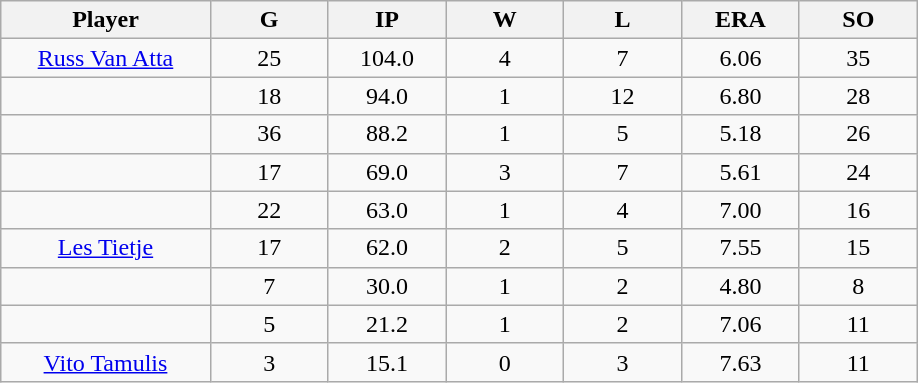<table class="wikitable sortable">
<tr>
<th bgcolor="#DDDDFF" width="16%">Player</th>
<th bgcolor="#DDDDFF" width="9%">G</th>
<th bgcolor="#DDDDFF" width="9%">IP</th>
<th bgcolor="#DDDDFF" width="9%">W</th>
<th bgcolor="#DDDDFF" width="9%">L</th>
<th bgcolor="#DDDDFF" width="9%">ERA</th>
<th bgcolor="#DDDDFF" width="9%">SO</th>
</tr>
<tr align="center">
<td><a href='#'>Russ Van Atta</a></td>
<td>25</td>
<td>104.0</td>
<td>4</td>
<td>7</td>
<td>6.06</td>
<td>35</td>
</tr>
<tr align=center>
<td></td>
<td>18</td>
<td>94.0</td>
<td>1</td>
<td>12</td>
<td>6.80</td>
<td>28</td>
</tr>
<tr align="center">
<td></td>
<td>36</td>
<td>88.2</td>
<td>1</td>
<td>5</td>
<td>5.18</td>
<td>26</td>
</tr>
<tr align="center">
<td></td>
<td>17</td>
<td>69.0</td>
<td>3</td>
<td>7</td>
<td>5.61</td>
<td>24</td>
</tr>
<tr align="center">
<td></td>
<td>22</td>
<td>63.0</td>
<td>1</td>
<td>4</td>
<td>7.00</td>
<td>16</td>
</tr>
<tr align="center">
<td><a href='#'>Les Tietje</a></td>
<td>17</td>
<td>62.0</td>
<td>2</td>
<td>5</td>
<td>7.55</td>
<td>15</td>
</tr>
<tr align=center>
<td></td>
<td>7</td>
<td>30.0</td>
<td>1</td>
<td>2</td>
<td>4.80</td>
<td>8</td>
</tr>
<tr align="center">
<td></td>
<td>5</td>
<td>21.2</td>
<td>1</td>
<td>2</td>
<td>7.06</td>
<td>11</td>
</tr>
<tr align="center">
<td><a href='#'>Vito Tamulis</a></td>
<td>3</td>
<td>15.1</td>
<td>0</td>
<td>3</td>
<td>7.63</td>
<td>11</td>
</tr>
</table>
